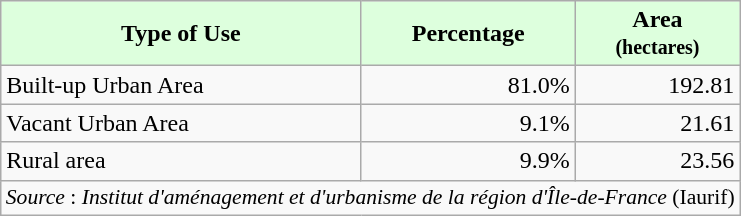<table class="wikitable">
<tr ---->
<th style="background: #ddffdd; color:#000000;">Type of Use</th>
<th style="background: #ddffdd; color:#000000;">Percentage</th>
<th style="background: #ddffdd; color:#000000;">Area<br> <small>(hectares)</small></th>
</tr>
<tr ---->
<td align="left">Built-up Urban Area</td>
<td align="right">81.0%</td>
<td align="right">192.81</td>
</tr>
<tr ---->
<td align="left">Vacant Urban Area</td>
<td align="right">9.1%</td>
<td align="right">21.61</td>
</tr>
<tr ---->
<td align="left">Rural area</td>
<td align="right">9.9%</td>
<td align="right">23.56</td>
</tr>
<tr ---->
<td colspan="3" style="font-size:90%;text-align:center"><em>Source</em> : <em>Institut d'aménagement et d'urbanisme de la région d'Île-de-France</em> (Iaurif)</td>
</tr>
</table>
